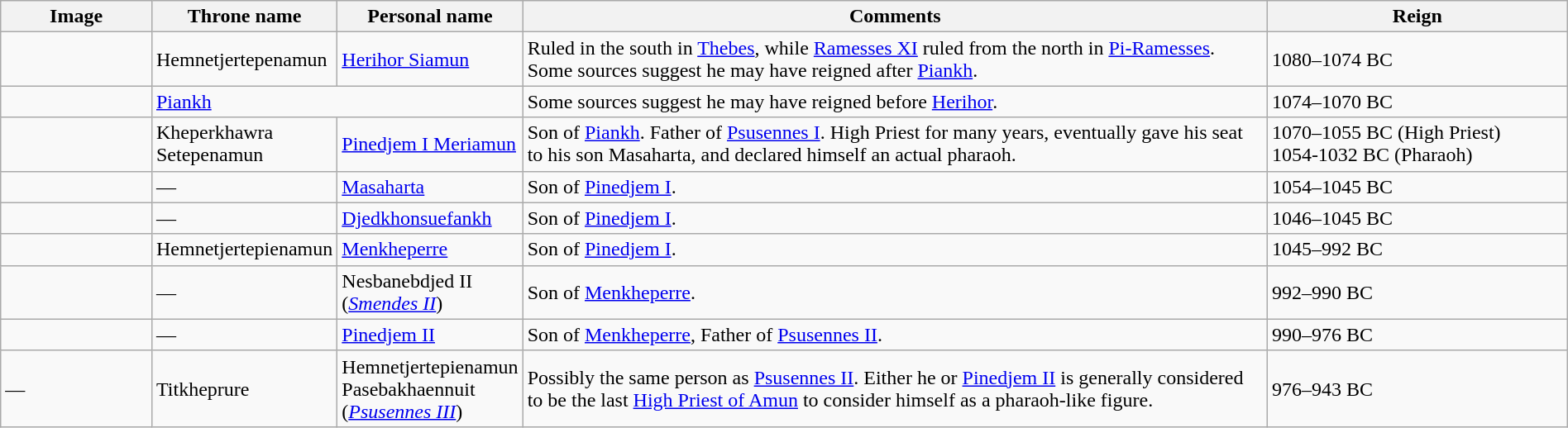<table class="wikitable" width="100%">
<tr>
<th width="10%">Image</th>
<th width="10%">Throne name</th>
<th width="10%">Personal name</th>
<th width="50%">Comments</th>
<th width="20%">Reign</th>
</tr>
<tr>
<td></td>
<td>Hemnetjertepenamun</td>
<td><a href='#'>Herihor Siamun</a></td>
<td>Ruled in the south in <a href='#'>Thebes</a>, while <a href='#'>Ramesses XI</a> ruled from the north in <a href='#'>Pi-Ramesses</a>. Some sources suggest he may have reigned after <a href='#'>Piankh</a>.</td>
<td>1080–1074 BC</td>
</tr>
<tr>
<td></td>
<td colspan="2"><a href='#'>Piankh</a></td>
<td>Some sources suggest he may have reigned before <a href='#'>Herihor</a>.</td>
<td>1074–1070 BC</td>
</tr>
<tr>
<td></td>
<td>Kheperkhawra Setepenamun</td>
<td><a href='#'>Pinedjem I Meriamun</a></td>
<td>Son of <a href='#'>Piankh</a>. Father of <a href='#'>Psusennes I</a>. High Priest for many years, eventually gave his seat to his son Masaharta, and declared himself an actual pharaoh.</td>
<td>1070–1055 BC (High Priest)<br>1054-1032 BC
(Pharaoh)</td>
</tr>
<tr>
<td></td>
<td>—</td>
<td><a href='#'>Masaharta</a></td>
<td>Son of <a href='#'>Pinedjem I</a>.</td>
<td>1054–1045 BC</td>
</tr>
<tr>
<td></td>
<td>—</td>
<td><a href='#'>Djedkhonsuefankh</a></td>
<td>Son of <a href='#'>Pinedjem I</a>.</td>
<td>1046–1045 BC</td>
</tr>
<tr>
<td></td>
<td>Hemnetjertepienamun</td>
<td><a href='#'>Menkheperre</a></td>
<td>Son of <a href='#'>Pinedjem I</a>.</td>
<td>1045–992 BC</td>
</tr>
<tr>
<td></td>
<td>—</td>
<td>Nesbanebdjed II (<em><a href='#'>Smendes II</a></em>)</td>
<td>Son of <a href='#'>Menkheperre</a>.</td>
<td>992–990 BC</td>
</tr>
<tr>
<td></td>
<td>—</td>
<td><a href='#'>Pinedjem II</a></td>
<td>Son of <a href='#'>Menkheperre</a>, Father of <a href='#'>Psusennes II</a>.</td>
<td>990–976 BC</td>
</tr>
<tr>
<td>—</td>
<td>Titkheprure</td>
<td>Hemnetjertepienamun Pasebakhaennuit (<em><a href='#'>Psusennes III</a></em>)</td>
<td>Possibly the same person as <a href='#'>Psusennes II</a>. Either he or <a href='#'>Pinedjem II</a> is generally considered to be the last <a href='#'>High Priest of Amun</a> to consider himself as a pharaoh-like figure.</td>
<td>976–943 BC</td>
</tr>
</table>
